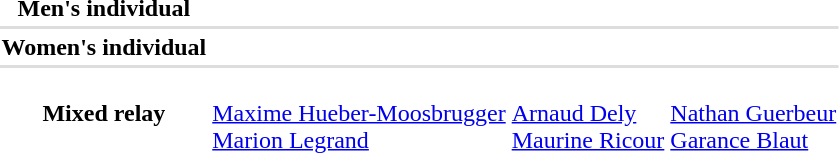<table>
<tr>
<th scope="row">Men's individual</th>
<td></td>
<td></td>
<td></td>
</tr>
<tr bgcolor=#DDDDDD>
<td colspan=4></td>
</tr>
<tr>
<th scope="row">Women's individual</th>
<td></td>
<td></td>
<td></td>
</tr>
<tr bgcolor=#DDDDDD>
<td colspan=4></td>
</tr>
<tr>
<th scope="row">Mixed relay</th>
<td><br><a href='#'>Maxime Hueber-Moosbrugger</a><br><a href='#'>Marion Legrand</a></td>
<td><br><a href='#'>Arnaud Dely</a><br><a href='#'>Maurine Ricour</a></td>
<td><br><a href='#'>Nathan Guerbeur</a><br><a href='#'>Garance Blaut</a></td>
</tr>
</table>
